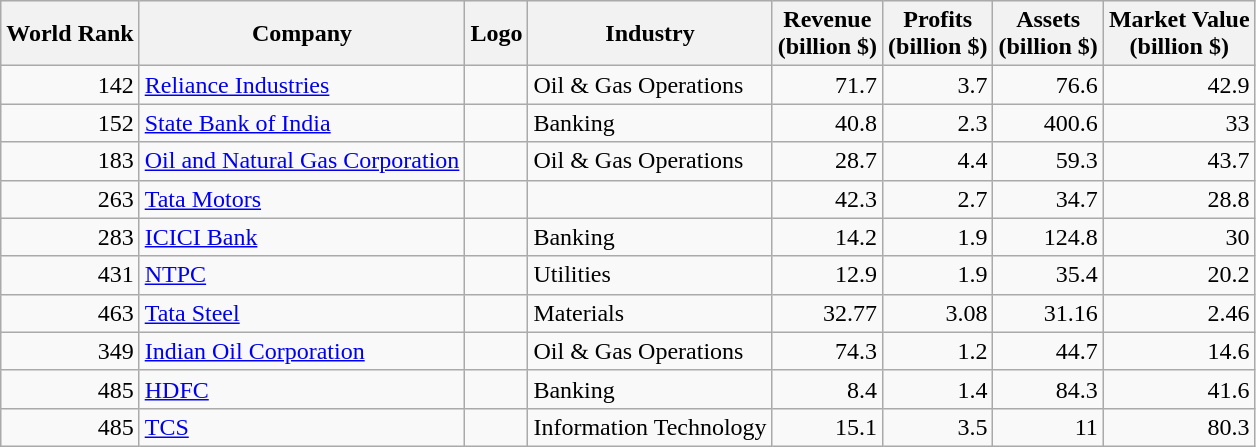<table class="wikitable sortable" border="1">
<tr style="background:#efefef;">
<th>World Rank</th>
<th>Company</th>
<th class="unsortable">Logo</th>
<th>Industry</th>
<th>Revenue <br> (billion $)</th>
<th>Profits  <br> (billion $)</th>
<th>Assets  <br> (billion $)</th>
<th>Market Value  <br> (billion $)</th>
</tr>
<tr style="text-align:right;">
<td>142</td>
<td align="left"><a href='#'>Reliance Industries</a></td>
<td align="center"></td>
<td align="left">Oil & Gas Operations</td>
<td>71.7</td>
<td>3.7</td>
<td>76.6</td>
<td>42.9</td>
</tr>
<tr style="text-align:right;">
<td>152</td>
<td align="left"><a href='#'>State Bank of India</a></td>
<td align="center"></td>
<td align="left">Banking</td>
<td>40.8</td>
<td>2.3</td>
<td>400.6</td>
<td>33</td>
</tr>
<tr style="text-align:right;">
<td>183</td>
<td align="left"><a href='#'>Oil and Natural Gas Corporation</a></td>
<td align="center"></td>
<td align="left">Oil & Gas Operations</td>
<td>28.7</td>
<td>4.4</td>
<td>59.3</td>
<td>43.7</td>
</tr>
<tr style="text-align:right;">
<td>263</td>
<td align="left"><a href='#'>Tata Motors</a></td>
<td></td>
<td></td>
<td>42.3</td>
<td>2.7</td>
<td>34.7</td>
<td>28.8</td>
</tr>
<tr style="text-align:right;">
<td>283</td>
<td align="left"><a href='#'>ICICI Bank</a></td>
<td align="center"></td>
<td align="left">Banking</td>
<td>14.2</td>
<td>1.9</td>
<td>124.8</td>
<td>30</td>
</tr>
<tr style="text-align:right;">
<td>431</td>
<td align="left"><a href='#'>NTPC</a></td>
<td align="center"></td>
<td align="left">Utilities</td>
<td>12.9</td>
<td>1.9</td>
<td>35.4</td>
<td>20.2</td>
</tr>
<tr style="text-align:right;">
<td>463</td>
<td align="left"><a href='#'>Tata Steel</a></td>
<td align="center"></td>
<td align="left">Materials</td>
<td>32.77</td>
<td>3.08</td>
<td>31.16</td>
<td>2.46</td>
</tr>
<tr style="text-align:right;">
<td>349</td>
<td align="left"><a href='#'>Indian Oil Corporation</a></td>
<td align="center"></td>
<td align="left">Oil & Gas Operations</td>
<td>74.3</td>
<td>1.2</td>
<td>44.7</td>
<td>14.6</td>
</tr>
<tr style="text-align:right;">
<td>485</td>
<td align="left"><a href='#'>HDFC</a></td>
<td align="center"></td>
<td align="left">Banking</td>
<td>8.4</td>
<td>1.4</td>
<td>84.3</td>
<td>41.6</td>
</tr>
<tr style="text-align:right;">
<td>485</td>
<td align="left"><a href='#'>TCS</a></td>
<td align="center"></td>
<td align="left">Information Technology</td>
<td>15.1</td>
<td>3.5</td>
<td>11</td>
<td>80.3</td>
</tr>
</table>
